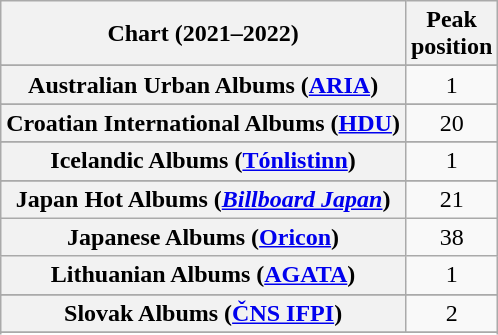<table class="wikitable sortable plainrowheaders" style="text-align:center">
<tr>
<th scope="col">Chart (2021–2022)</th>
<th scope="col">Peak<br>position</th>
</tr>
<tr>
</tr>
<tr>
<th scope="row">Australian Urban Albums (<a href='#'>ARIA</a>)</th>
<td>1</td>
</tr>
<tr>
</tr>
<tr>
</tr>
<tr>
</tr>
<tr>
</tr>
<tr>
<th scope="row">Croatian International Albums (<a href='#'>HDU</a>)</th>
<td>20</td>
</tr>
<tr>
</tr>
<tr>
</tr>
<tr>
</tr>
<tr>
</tr>
<tr>
</tr>
<tr>
</tr>
<tr>
<th scope="row">Icelandic Albums (<a href='#'>Tónlistinn</a>)</th>
<td>1</td>
</tr>
<tr>
</tr>
<tr>
</tr>
<tr>
<th scope="row">Japan Hot Albums (<em><a href='#'>Billboard Japan</a></em>)</th>
<td>21</td>
</tr>
<tr>
<th scope="row">Japanese Albums (<a href='#'>Oricon</a>)</th>
<td>38</td>
</tr>
<tr>
<th scope="row">Lithuanian Albums (<a href='#'>AGATA</a>)</th>
<td>1</td>
</tr>
<tr>
</tr>
<tr>
</tr>
<tr>
</tr>
<tr>
</tr>
<tr>
</tr>
<tr>
<th scope="row">Slovak Albums (<a href='#'>ČNS IFPI</a>)</th>
<td>2</td>
</tr>
<tr>
</tr>
<tr>
</tr>
<tr>
</tr>
<tr>
</tr>
<tr>
</tr>
<tr>
</tr>
<tr>
</tr>
</table>
